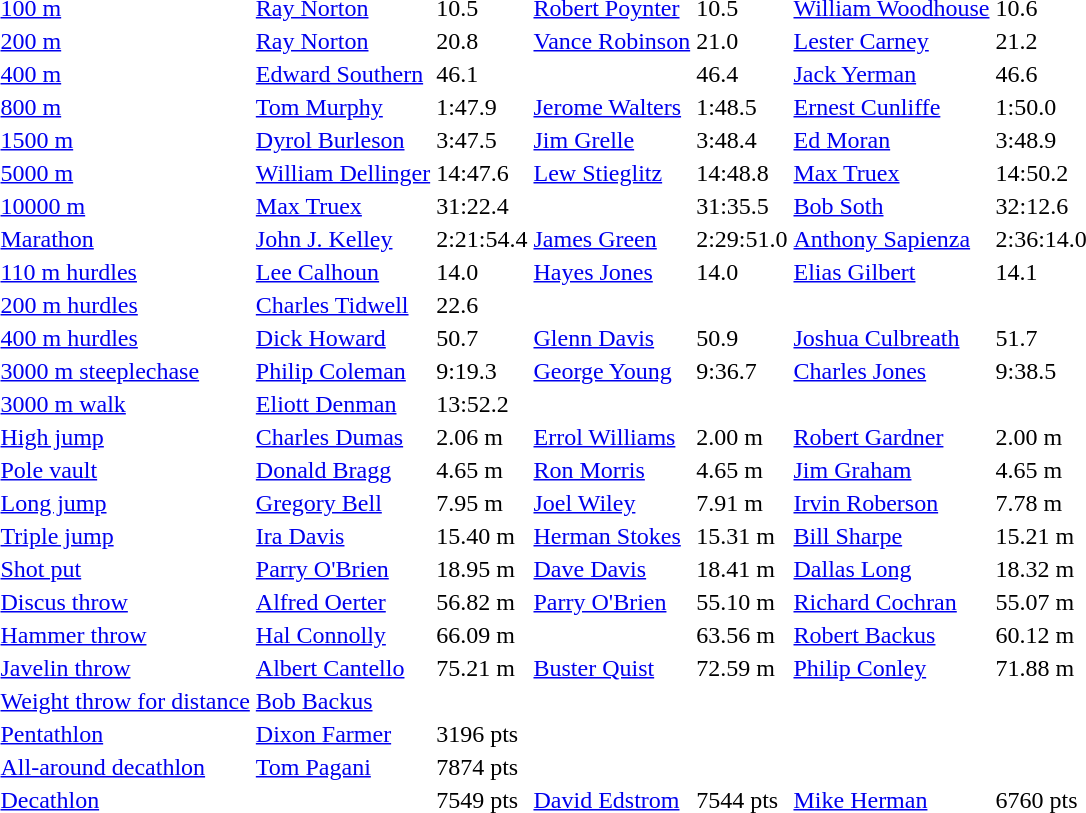<table>
<tr>
<td><a href='#'>100 m</a></td>
<td><a href='#'>Ray Norton</a></td>
<td>10.5</td>
<td><a href='#'>Robert Poynter</a></td>
<td>10.5</td>
<td><a href='#'>William Woodhouse</a></td>
<td>10.6</td>
</tr>
<tr>
<td><a href='#'>200 m</a></td>
<td><a href='#'>Ray Norton</a></td>
<td>20.8</td>
<td><a href='#'>Vance Robinson</a></td>
<td>21.0</td>
<td><a href='#'>Lester Carney</a></td>
<td>21.2</td>
</tr>
<tr>
<td><a href='#'>400 m</a></td>
<td><a href='#'>Edward Southern</a></td>
<td>46.1</td>
<td></td>
<td>46.4</td>
<td><a href='#'>Jack Yerman</a></td>
<td>46.6</td>
</tr>
<tr>
<td><a href='#'>800 m</a></td>
<td><a href='#'>Tom Murphy</a></td>
<td>1:47.9</td>
<td><a href='#'>Jerome Walters</a></td>
<td>1:48.5</td>
<td><a href='#'>Ernest Cunliffe</a></td>
<td>1:50.0</td>
</tr>
<tr>
<td><a href='#'>1500 m</a></td>
<td><a href='#'>Dyrol Burleson</a></td>
<td>3:47.5</td>
<td><a href='#'>Jim Grelle</a></td>
<td>3:48.4</td>
<td><a href='#'>Ed Moran</a></td>
<td>3:48.9</td>
</tr>
<tr>
<td><a href='#'>5000 m</a></td>
<td><a href='#'>William Dellinger</a></td>
<td>14:47.6</td>
<td><a href='#'>Lew Stieglitz</a></td>
<td>14:48.8</td>
<td><a href='#'>Max Truex</a></td>
<td>14:50.2</td>
</tr>
<tr>
<td><a href='#'>10000 m</a></td>
<td><a href='#'>Max Truex</a></td>
<td>31:22.4</td>
<td></td>
<td>31:35.5</td>
<td><a href='#'>Bob Soth</a></td>
<td>32:12.6</td>
</tr>
<tr>
<td><a href='#'>Marathon</a></td>
<td><a href='#'>John J. Kelley</a></td>
<td>2:21:54.4</td>
<td><a href='#'>James Green</a></td>
<td>2:29:51.0</td>
<td><a href='#'>Anthony Sapienza</a></td>
<td>2:36:14.0</td>
</tr>
<tr>
<td><a href='#'>110 m hurdles</a></td>
<td><a href='#'>Lee Calhoun</a></td>
<td>14.0</td>
<td><a href='#'>Hayes Jones</a></td>
<td>14.0</td>
<td><a href='#'>Elias Gilbert</a></td>
<td>14.1</td>
</tr>
<tr>
<td><a href='#'>200 m hurdles</a></td>
<td><a href='#'>Charles Tidwell</a></td>
<td>22.6</td>
<td></td>
<td></td>
<td></td>
<td></td>
</tr>
<tr>
<td><a href='#'>400 m hurdles</a></td>
<td><a href='#'>Dick Howard</a></td>
<td>50.7</td>
<td><a href='#'>Glenn Davis</a></td>
<td>50.9</td>
<td><a href='#'>Joshua Culbreath</a></td>
<td>51.7</td>
</tr>
<tr>
<td><a href='#'>3000 m steeplechase</a></td>
<td><a href='#'>Philip Coleman</a></td>
<td>9:19.3</td>
<td><a href='#'>George Young</a></td>
<td>9:36.7</td>
<td><a href='#'>Charles Jones</a></td>
<td>9:38.5</td>
</tr>
<tr>
<td><a href='#'>3000 m walk</a></td>
<td><a href='#'>Eliott Denman</a></td>
<td>13:52.2</td>
<td></td>
<td></td>
<td></td>
<td></td>
</tr>
<tr>
<td><a href='#'>High jump</a></td>
<td><a href='#'>Charles Dumas</a></td>
<td>2.06 m</td>
<td><a href='#'>Errol Williams</a></td>
<td>2.00 m</td>
<td><a href='#'>Robert Gardner</a></td>
<td>2.00 m</td>
</tr>
<tr>
<td><a href='#'>Pole vault</a></td>
<td><a href='#'>Donald Bragg</a></td>
<td>4.65 m</td>
<td><a href='#'>Ron Morris</a></td>
<td>4.65 m</td>
<td><a href='#'>Jim Graham</a></td>
<td>4.65 m</td>
</tr>
<tr>
<td><a href='#'>Long jump</a></td>
<td><a href='#'>Gregory Bell</a></td>
<td>7.95 m</td>
<td><a href='#'>Joel Wiley</a></td>
<td>7.91 m</td>
<td><a href='#'>Irvin Roberson</a></td>
<td>7.78 m</td>
</tr>
<tr>
<td><a href='#'>Triple jump</a></td>
<td><a href='#'>Ira Davis</a></td>
<td>15.40 m</td>
<td><a href='#'>Herman Stokes</a></td>
<td>15.31 m</td>
<td><a href='#'>Bill Sharpe</a></td>
<td>15.21 m</td>
</tr>
<tr>
<td><a href='#'>Shot put</a></td>
<td><a href='#'>Parry O'Brien</a></td>
<td>18.95 m</td>
<td><a href='#'>Dave Davis</a></td>
<td>18.41 m</td>
<td><a href='#'>Dallas Long</a></td>
<td>18.32 m</td>
</tr>
<tr>
<td><a href='#'>Discus throw</a></td>
<td><a href='#'>Alfred Oerter</a></td>
<td>56.82 m</td>
<td><a href='#'>Parry O'Brien</a></td>
<td>55.10 m</td>
<td><a href='#'>Richard Cochran</a></td>
<td>55.07 m</td>
</tr>
<tr>
<td><a href='#'>Hammer throw</a></td>
<td><a href='#'>Hal Connolly</a></td>
<td>66.09 m</td>
<td></td>
<td>63.56 m</td>
<td><a href='#'>Robert Backus</a></td>
<td>60.12 m</td>
</tr>
<tr>
<td><a href='#'>Javelin throw</a></td>
<td><a href='#'>Albert Cantello</a></td>
<td>75.21 m</td>
<td><a href='#'>Buster Quist</a></td>
<td>72.59 m</td>
<td><a href='#'>Philip Conley</a></td>
<td>71.88 m</td>
</tr>
<tr>
<td><a href='#'>Weight throw for distance</a></td>
<td><a href='#'>Bob Backus</a></td>
<td></td>
<td></td>
<td></td>
<td></td>
<td></td>
</tr>
<tr>
<td><a href='#'>Pentathlon</a></td>
<td><a href='#'>Dixon Farmer</a></td>
<td>3196 pts</td>
<td></td>
<td></td>
<td></td>
<td></td>
</tr>
<tr>
<td><a href='#'>All-around decathlon</a></td>
<td><a href='#'>Tom Pagani</a></td>
<td>7874 pts</td>
<td></td>
<td></td>
<td></td>
<td></td>
</tr>
<tr>
<td><a href='#'>Decathlon</a></td>
<td></td>
<td>7549 pts</td>
<td><a href='#'>David Edstrom</a></td>
<td>7544 pts</td>
<td><a href='#'>Mike Herman</a></td>
<td>6760 pts</td>
</tr>
</table>
